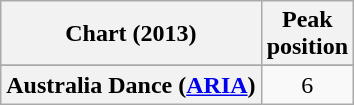<table class="wikitable sortable plainrowheaders" style="text-align:center">
<tr>
<th>Chart (2013)</th>
<th>Peak<br>position</th>
</tr>
<tr>
</tr>
<tr>
<th scope="row">Australia Dance (<a href='#'>ARIA</a>)</th>
<td>6</td>
</tr>
</table>
